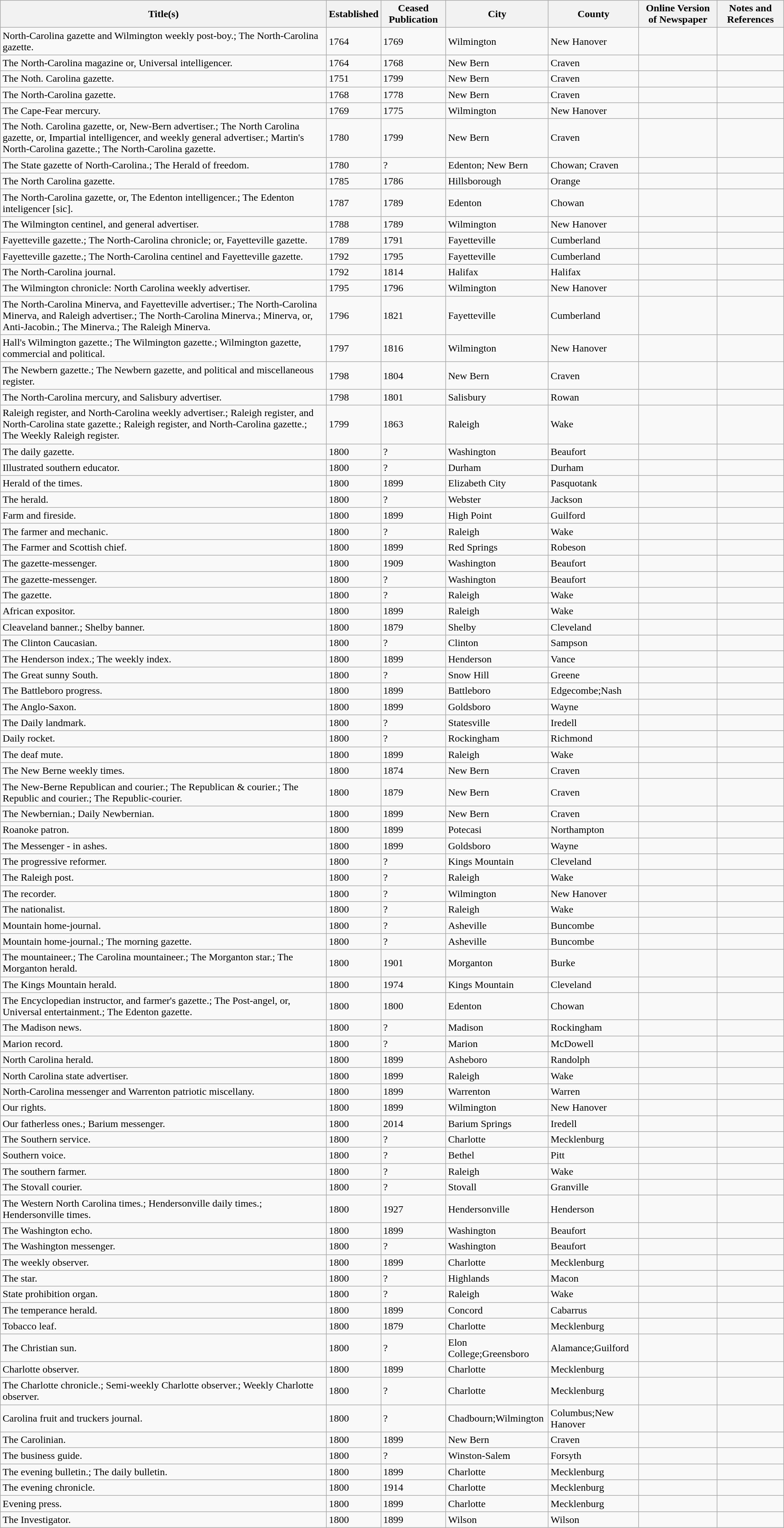<table class="wikitable sortable">
<tr>
<th>Title(s)</th>
<th>Established</th>
<th>Ceased Publication</th>
<th>City</th>
<th>County</th>
<th>Online Version of Newspaper</th>
<th>Notes and References</th>
</tr>
<tr>
<td>North-Carolina gazette and Wilmington weekly post-boy.; The North-Carolina gazette.</td>
<td>1764</td>
<td>1769</td>
<td>Wilmington</td>
<td>New Hanover</td>
<td></td>
<td></td>
</tr>
<tr>
<td>The North-Carolina magazine or, Universal intelligencer.</td>
<td>1764</td>
<td>1768</td>
<td>New Bern</td>
<td>Craven</td>
<td></td>
<td></td>
</tr>
<tr>
<td>The Noth. Carolina gazette.</td>
<td>1751</td>
<td>1799</td>
<td>New Bern</td>
<td>Craven</td>
<td></td>
<td></td>
</tr>
<tr>
<td>The North-Carolina gazette.</td>
<td>1768</td>
<td>1778</td>
<td>New Bern</td>
<td>Craven</td>
<td></td>
<td></td>
</tr>
<tr>
<td>The Cape-Fear mercury.</td>
<td>1769</td>
<td>1775</td>
<td>Wilmington</td>
<td>New Hanover</td>
<td></td>
<td></td>
</tr>
<tr>
<td>The Noth. Carolina gazette, or, New-Bern advertiser.; The North Carolina gazette, or, Impartial intelligencer, and weekly general advertiser.; Martin's North-Carolina gazette.; The North-Carolina gazette.</td>
<td>1780</td>
<td>1799</td>
<td>New Bern</td>
<td>Craven</td>
<td></td>
<td></td>
</tr>
<tr>
<td>The State gazette of North-Carolina.; The Herald of freedom.</td>
<td>1780</td>
<td>?</td>
<td>Edenton; New Bern</td>
<td>Chowan; Craven</td>
<td></td>
<td></td>
</tr>
<tr>
<td>The North Carolina gazette.</td>
<td>1785</td>
<td>1786</td>
<td>Hillsborough</td>
<td>Orange</td>
<td></td>
<td></td>
</tr>
<tr>
<td>The North-Carolina gazette, or, The Edenton intelligencer.; The Edenton inteligencer [sic].</td>
<td>1787</td>
<td>1789</td>
<td>Edenton</td>
<td>Chowan</td>
<td></td>
<td></td>
</tr>
<tr>
<td>The Wilmington centinel, and general advertiser.</td>
<td>1788</td>
<td>1789</td>
<td>Wilmington</td>
<td>New Hanover</td>
<td></td>
<td></td>
</tr>
<tr>
<td>Fayetteville gazette.; The North-Carolina chronicle; or, Fayetteville gazette.</td>
<td>1789</td>
<td>1791</td>
<td>Fayetteville</td>
<td>Cumberland</td>
<td></td>
<td></td>
</tr>
<tr>
<td>Fayetteville gazette.; The North-Carolina centinel and Fayetteville gazette.</td>
<td>1792</td>
<td>1795</td>
<td>Fayetteville</td>
<td>Cumberland</td>
<td></td>
<td></td>
</tr>
<tr>
<td>The North-Carolina journal.</td>
<td>1792</td>
<td>1814</td>
<td>Halifax</td>
<td>Halifax</td>
<td></td>
<td></td>
</tr>
<tr>
<td>The Wilmington chronicle: North Carolina weekly advertiser.</td>
<td>1795</td>
<td>1796</td>
<td>Wilmington</td>
<td>New Hanover</td>
<td></td>
<td></td>
</tr>
<tr>
<td>The North-Carolina Minerva, and Fayetteville advertiser.; The North-Carolina Minerva, and Raleigh advertiser.; The North-Carolina Minerva.; Minerva, or, Anti-Jacobin.; The Minerva.; The Raleigh Minerva.</td>
<td>1796</td>
<td>1821</td>
<td>Fayetteville</td>
<td>Cumberland</td>
<td></td>
<td></td>
</tr>
<tr>
<td>Hall's Wilmington gazette.; The Wilmington gazette.; Wilmington gazette, commercial and political.</td>
<td>1797</td>
<td>1816</td>
<td>Wilmington</td>
<td>New Hanover</td>
<td></td>
<td></td>
</tr>
<tr>
<td>The Newbern gazette.; The Newbern gazette, and political and miscellaneous register.</td>
<td>1798</td>
<td>1804</td>
<td>New Bern</td>
<td>Craven</td>
<td></td>
<td></td>
</tr>
<tr>
<td>The North-Carolina mercury, and Salisbury advertiser.</td>
<td>1798</td>
<td>1801</td>
<td>Salisbury</td>
<td>Rowan</td>
<td></td>
<td></td>
</tr>
<tr>
<td>Raleigh register, and North-Carolina weekly advertiser.; Raleigh register, and North-Carolina state gazette.; Raleigh register, and North-Carolina gazette.; The Weekly Raleigh register.</td>
<td>1799</td>
<td>1863</td>
<td>Raleigh</td>
<td>Wake</td>
<td></td>
<td></td>
</tr>
<tr>
<td>The daily gazette.</td>
<td>1800</td>
<td>?</td>
<td>Washington</td>
<td>Beaufort</td>
<td></td>
<td></td>
</tr>
<tr>
<td>Illustrated southern educator.</td>
<td>1800</td>
<td>?</td>
<td>Durham</td>
<td>Durham</td>
<td></td>
<td></td>
</tr>
<tr>
<td>Herald of the times.</td>
<td>1800</td>
<td>1899</td>
<td>Elizabeth City</td>
<td>Pasquotank</td>
<td></td>
<td></td>
</tr>
<tr>
<td>The herald.</td>
<td>1800</td>
<td>?</td>
<td>Webster</td>
<td>Jackson</td>
<td></td>
<td></td>
</tr>
<tr>
<td>Farm and fireside.</td>
<td>1800</td>
<td>1899</td>
<td>High Point</td>
<td>Guilford</td>
<td></td>
<td></td>
</tr>
<tr>
<td>The farmer and mechanic.</td>
<td>1800</td>
<td>?</td>
<td>Raleigh</td>
<td>Wake</td>
<td></td>
<td></td>
</tr>
<tr>
<td>The Farmer and Scottish chief.</td>
<td>1800</td>
<td>1899</td>
<td>Red Springs</td>
<td>Robeson</td>
<td></td>
<td></td>
</tr>
<tr>
<td>The gazette-messenger.</td>
<td>1800</td>
<td>1909</td>
<td>Washington</td>
<td>Beaufort</td>
<td></td>
<td></td>
</tr>
<tr>
<td>The gazette-messenger.</td>
<td>1800</td>
<td>?</td>
<td>Washington</td>
<td>Beaufort</td>
<td></td>
<td></td>
</tr>
<tr>
<td>The gazette.</td>
<td>1800</td>
<td>?</td>
<td>Raleigh</td>
<td>Wake</td>
<td></td>
<td></td>
</tr>
<tr>
<td>African expositor.</td>
<td>1800</td>
<td>1899</td>
<td>Raleigh</td>
<td>Wake</td>
<td></td>
<td></td>
</tr>
<tr>
<td>Cleaveland banner.; Shelby banner.</td>
<td>1800</td>
<td>1879</td>
<td>Shelby</td>
<td>Cleveland</td>
<td></td>
<td></td>
</tr>
<tr>
<td>The Clinton Caucasian.</td>
<td>1800</td>
<td>?</td>
<td>Clinton</td>
<td>Sampson</td>
<td></td>
<td></td>
</tr>
<tr>
<td>The Henderson index.; The weekly index.</td>
<td>1800</td>
<td>1899</td>
<td>Henderson</td>
<td>Vance</td>
<td></td>
<td></td>
</tr>
<tr>
<td>The Great sunny South.</td>
<td>1800</td>
<td>?</td>
<td>Snow Hill</td>
<td>Greene</td>
<td></td>
<td></td>
</tr>
<tr>
<td>The Battleboro progress.</td>
<td>1800</td>
<td>1899</td>
<td>Battleboro</td>
<td>Edgecombe;Nash</td>
<td></td>
<td></td>
</tr>
<tr>
<td>The Anglo-Saxon.</td>
<td>1800</td>
<td>1899</td>
<td>Goldsboro</td>
<td>Wayne</td>
<td></td>
<td></td>
</tr>
<tr>
<td>The Daily landmark.</td>
<td>1800</td>
<td>?</td>
<td>Statesville</td>
<td>Iredell</td>
<td></td>
<td></td>
</tr>
<tr>
<td>Daily rocket.</td>
<td>1800</td>
<td>?</td>
<td>Rockingham</td>
<td>Richmond</td>
<td></td>
<td></td>
</tr>
<tr>
<td>The deaf mute.</td>
<td>1800</td>
<td>1899</td>
<td>Raleigh</td>
<td>Wake</td>
<td></td>
<td></td>
</tr>
<tr>
<td>The New Berne weekly times.</td>
<td>1800</td>
<td>1874</td>
<td>New Bern</td>
<td>Craven</td>
<td></td>
<td></td>
</tr>
<tr>
<td>The New-Berne Republican and courier.; The Republican & courier.; The Republic and courier.; The Republic-courier.</td>
<td>1800</td>
<td>1879</td>
<td>New Bern</td>
<td>Craven</td>
<td></td>
<td></td>
</tr>
<tr>
<td>The Newbernian.; Daily Newbernian.</td>
<td>1800</td>
<td>1899</td>
<td>New Bern</td>
<td>Craven</td>
<td></td>
<td></td>
</tr>
<tr>
<td>Roanoke patron.</td>
<td>1800</td>
<td>1899</td>
<td>Potecasi</td>
<td>Northampton</td>
<td></td>
<td></td>
</tr>
<tr>
<td>The Messenger - in ashes.</td>
<td>1800</td>
<td>1899</td>
<td>Goldsboro</td>
<td>Wayne</td>
<td></td>
<td></td>
</tr>
<tr>
<td>The progressive reformer.</td>
<td>1800</td>
<td>?</td>
<td>Kings Mountain</td>
<td>Cleveland</td>
<td></td>
<td></td>
</tr>
<tr>
<td>The Raleigh post.</td>
<td>1800</td>
<td>?</td>
<td>Raleigh</td>
<td>Wake</td>
<td></td>
<td></td>
</tr>
<tr>
<td>The recorder.</td>
<td>1800</td>
<td>?</td>
<td>Wilmington</td>
<td>New Hanover</td>
<td></td>
<td></td>
</tr>
<tr>
<td>The nationalist.</td>
<td>1800</td>
<td>?</td>
<td>Raleigh</td>
<td>Wake</td>
<td></td>
<td></td>
</tr>
<tr>
<td>Mountain home-journal.</td>
<td>1800</td>
<td>?</td>
<td>Asheville</td>
<td>Buncombe</td>
<td></td>
<td></td>
</tr>
<tr>
<td>Mountain home-journal.; The morning gazette.</td>
<td>1800</td>
<td>?</td>
<td>Asheville</td>
<td>Buncombe</td>
<td></td>
<td></td>
</tr>
<tr>
<td>The mountaineer.; The Carolina mountaineer.; The Morganton star.; The Morganton herald.</td>
<td>1800</td>
<td>1901</td>
<td>Morganton</td>
<td>Burke</td>
<td></td>
<td></td>
</tr>
<tr>
<td>The Kings Mountain herald.</td>
<td>1800</td>
<td>1974</td>
<td>Kings Mountain</td>
<td>Cleveland</td>
<td></td>
<td></td>
</tr>
<tr>
<td>The Encyclopedian instructor, and farmer's gazette.; The Post-angel, or, Universal entertainment.; The Edenton gazette.</td>
<td>1800</td>
<td>1800</td>
<td>Edenton</td>
<td>Chowan</td>
<td></td>
<td></td>
</tr>
<tr>
<td>The Madison news.</td>
<td>1800</td>
<td>?</td>
<td>Madison</td>
<td>Rockingham</td>
<td></td>
<td></td>
</tr>
<tr>
<td>Marion record.</td>
<td>1800</td>
<td>?</td>
<td>Marion</td>
<td>McDowell</td>
<td></td>
<td></td>
</tr>
<tr>
<td>North Carolina herald.</td>
<td>1800</td>
<td>1899</td>
<td>Asheboro</td>
<td>Randolph</td>
<td></td>
<td></td>
</tr>
<tr>
<td>North Carolina state advertiser.</td>
<td>1800</td>
<td>1899</td>
<td>Raleigh</td>
<td>Wake</td>
<td></td>
<td></td>
</tr>
<tr>
<td>North-Carolina messenger and Warrenton patriotic miscellany.</td>
<td>1800</td>
<td>1899</td>
<td>Warrenton</td>
<td>Warren</td>
<td></td>
<td></td>
</tr>
<tr>
<td>Our rights.</td>
<td>1800</td>
<td>1899</td>
<td>Wilmington</td>
<td>New Hanover</td>
<td></td>
<td></td>
</tr>
<tr>
<td>Our fatherless ones.; Barium messenger.</td>
<td>1800</td>
<td>2014</td>
<td>Barium Springs</td>
<td>Iredell</td>
<td></td>
<td></td>
</tr>
<tr>
<td>The Southern service.</td>
<td>1800</td>
<td>?</td>
<td>Charlotte</td>
<td>Mecklenburg</td>
<td></td>
<td></td>
</tr>
<tr>
<td>Southern voice.</td>
<td>1800</td>
<td>?</td>
<td>Bethel</td>
<td>Pitt</td>
<td></td>
<td></td>
</tr>
<tr>
<td>The southern farmer.</td>
<td>1800</td>
<td>?</td>
<td>Raleigh</td>
<td>Wake</td>
<td></td>
<td></td>
</tr>
<tr>
<td>The Stovall courier.</td>
<td>1800</td>
<td>?</td>
<td>Stovall</td>
<td>Granville</td>
<td></td>
<td></td>
</tr>
<tr>
<td>The Western North Carolina times.; Hendersonville daily times.; Hendersonville times.</td>
<td>1800</td>
<td>1927</td>
<td>Hendersonville</td>
<td>Henderson</td>
<td></td>
<td></td>
</tr>
<tr>
<td>The Washington echo.</td>
<td>1800</td>
<td>1899</td>
<td>Washington</td>
<td>Beaufort</td>
<td></td>
<td></td>
</tr>
<tr>
<td>The Washington messenger.</td>
<td>1800</td>
<td>?</td>
<td>Washington</td>
<td>Beaufort</td>
<td></td>
<td></td>
</tr>
<tr>
<td>The weekly observer.</td>
<td>1800</td>
<td>1899</td>
<td>Charlotte</td>
<td>Mecklenburg</td>
<td></td>
<td></td>
</tr>
<tr>
<td>The star.</td>
<td>1800</td>
<td>?</td>
<td>Highlands</td>
<td>Macon</td>
<td></td>
<td></td>
</tr>
<tr>
<td>State prohibition organ.</td>
<td>1800</td>
<td>?</td>
<td>Raleigh</td>
<td>Wake</td>
<td></td>
<td></td>
</tr>
<tr>
<td>The temperance herald.</td>
<td>1800</td>
<td>1899</td>
<td>Concord</td>
<td>Cabarrus</td>
<td></td>
<td></td>
</tr>
<tr>
<td>Tobacco leaf.</td>
<td>1800</td>
<td>1879</td>
<td>Charlotte</td>
<td>Mecklenburg</td>
<td></td>
<td></td>
</tr>
<tr>
<td>The Christian sun.</td>
<td>1800</td>
<td>?</td>
<td>Elon College;Greensboro</td>
<td>Alamance;Guilford</td>
<td></td>
<td></td>
</tr>
<tr>
<td>Charlotte observer.</td>
<td>1800</td>
<td>1899</td>
<td>Charlotte</td>
<td>Mecklenburg</td>
<td></td>
<td></td>
</tr>
<tr>
<td>The Charlotte chronicle.; Semi-weekly Charlotte observer.; Weekly Charlotte observer.</td>
<td>1800</td>
<td>?</td>
<td>Charlotte</td>
<td>Mecklenburg</td>
<td></td>
<td></td>
</tr>
<tr>
<td>Carolina fruit and truckers journal.</td>
<td>1800</td>
<td>?</td>
<td>Chadbourn;Wilmington</td>
<td>Columbus;New Hanover</td>
<td></td>
<td></td>
</tr>
<tr>
<td>The Carolinian.</td>
<td>1800</td>
<td>1899</td>
<td>New Bern</td>
<td>Craven</td>
<td></td>
<td></td>
</tr>
<tr>
<td>The business guide.</td>
<td>1800</td>
<td>?</td>
<td>Winston-Salem</td>
<td>Forsyth</td>
<td></td>
<td></td>
</tr>
<tr>
<td>The evening bulletin.; The daily bulletin.</td>
<td>1800</td>
<td>1899</td>
<td>Charlotte</td>
<td>Mecklenburg</td>
<td></td>
<td></td>
</tr>
<tr>
<td>The evening chronicle.</td>
<td>1800</td>
<td>1914</td>
<td>Charlotte</td>
<td>Mecklenburg</td>
<td></td>
<td></td>
</tr>
<tr>
<td>Evening press.</td>
<td>1800</td>
<td>1899</td>
<td>Charlotte</td>
<td>Mecklenburg</td>
<td></td>
<td></td>
</tr>
<tr>
<td>The Investigator.</td>
<td>1800</td>
<td>1899</td>
<td>Wilson</td>
<td>Wilson</td>
<td></td>
<td></td>
</tr>
</table>
